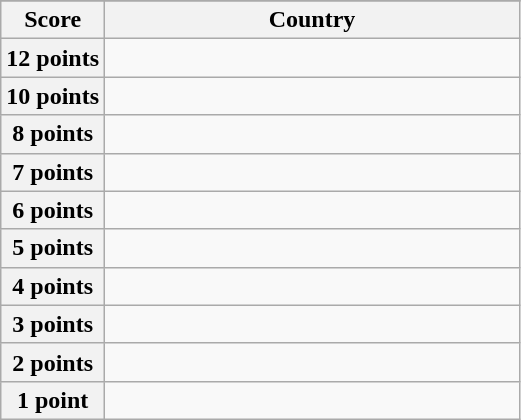<table class="wikitable">
<tr>
</tr>
<tr>
<th scope="col" width="20%">Score</th>
<th scope="col">Country</th>
</tr>
<tr>
<th scope="row">12 points</th>
<td></td>
</tr>
<tr>
<th scope="row">10 points</th>
<td></td>
</tr>
<tr>
<th scope="row">8 points</th>
<td></td>
</tr>
<tr>
<th scope="row">7 points</th>
<td></td>
</tr>
<tr>
<th scope="row">6 points</th>
<td></td>
</tr>
<tr>
<th scope="row">5 points</th>
<td></td>
</tr>
<tr>
<th scope="row">4 points</th>
<td></td>
</tr>
<tr>
<th scope="row">3 points</th>
<td></td>
</tr>
<tr>
<th scope="row">2 points</th>
<td></td>
</tr>
<tr>
<th scope="row">1 point</th>
<td></td>
</tr>
</table>
